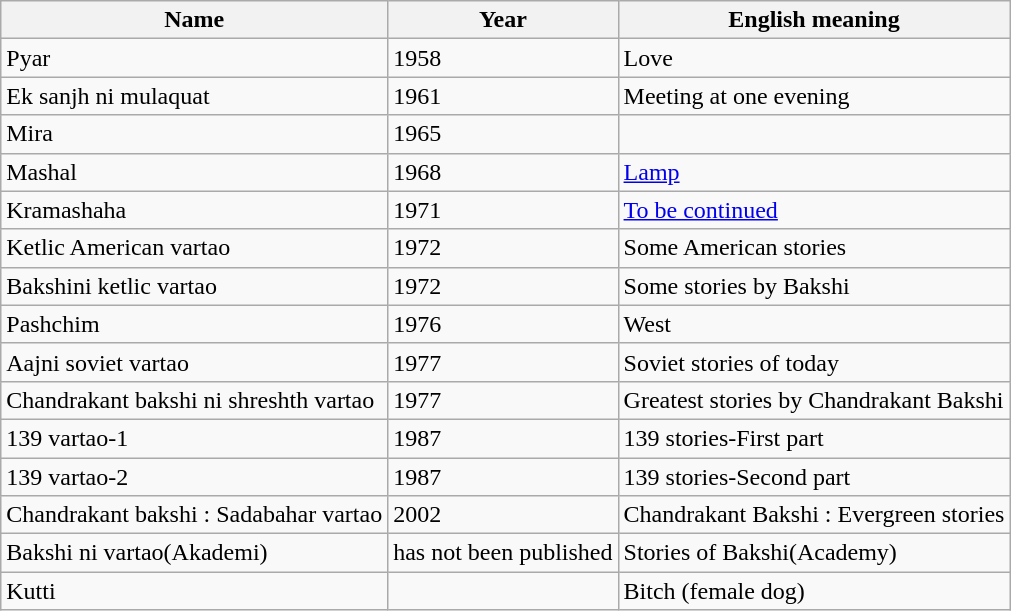<table class="wikitable sortable" style="font-size:100%; text-align:left;" border="1">
<tr>
<th>Name</th>
<th>Year</th>
<th>English meaning</th>
</tr>
<tr>
<td>Pyar</td>
<td>1958</td>
<td>Love</td>
</tr>
<tr>
<td>Ek sanjh ni mulaquat</td>
<td>1961</td>
<td>Meeting at one evening</td>
</tr>
<tr>
<td>Mira</td>
<td>1965</td>
<td></td>
</tr>
<tr>
<td>Mashal</td>
<td>1968</td>
<td><a href='#'>Lamp</a></td>
</tr>
<tr>
<td>Kramashaha</td>
<td>1971</td>
<td><a href='#'>To be continued</a></td>
</tr>
<tr>
<td>Ketlic American vartao</td>
<td>1972</td>
<td>Some American stories</td>
</tr>
<tr>
<td>Bakshini ketlic vartao</td>
<td>1972</td>
<td>Some stories by Bakshi</td>
</tr>
<tr>
<td>Pashchim</td>
<td>1976</td>
<td>West</td>
</tr>
<tr>
<td>Aajni soviet vartao</td>
<td>1977</td>
<td>Soviet stories of today</td>
</tr>
<tr>
<td>Chandrakant bakshi ni shreshth vartao</td>
<td>1977</td>
<td>Greatest stories by Chandrakant Bakshi</td>
</tr>
<tr>
<td>139 vartao-1</td>
<td>1987</td>
<td>139 stories-First part</td>
</tr>
<tr>
<td>139 vartao-2</td>
<td>1987</td>
<td>139 stories-Second part</td>
</tr>
<tr>
<td>Chandrakant bakshi : Sadabahar vartao</td>
<td>2002</td>
<td>Chandrakant Bakshi : Evergreen stories</td>
</tr>
<tr>
<td>Bakshi ni vartao(Akademi)</td>
<td>has not been published</td>
<td>Stories of Bakshi(Academy)</td>
</tr>
<tr>
<td>Kutti</td>
<td></td>
<td>Bitch (female dog)</td>
</tr>
</table>
